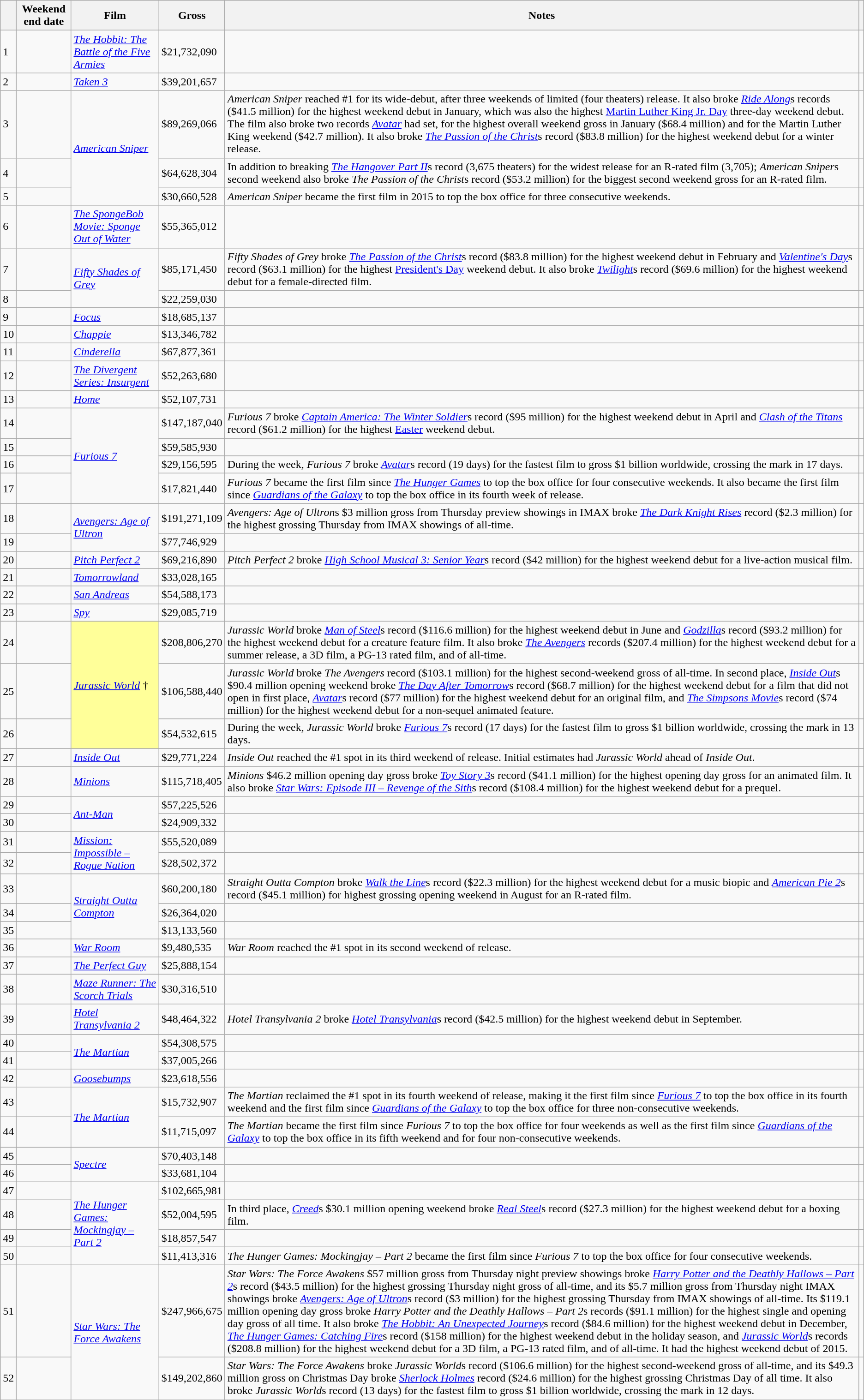<table class="wikitable sortable">
<tr>
<th></th>
<th>Weekend end date</th>
<th>Film</th>
<th>Gross</th>
<th>Notes</th>
<th class="unsortable"></th>
</tr>
<tr>
<td>1</td>
<td></td>
<td><em><a href='#'>The Hobbit: The Battle of the Five Armies</a></em></td>
<td>$21,732,090</td>
<td></td>
<td></td>
</tr>
<tr>
<td>2</td>
<td></td>
<td><em><a href='#'>Taken 3</a></em></td>
<td>$39,201,657</td>
<td></td>
<td></td>
</tr>
<tr>
<td>3</td>
<td></td>
<td rowspan="3"><em><a href='#'>American Sniper</a></em></td>
<td>$89,269,066</td>
<td><em>American Sniper</em> reached #1 for its wide-debut, after three weekends of limited (four theaters) release. It also broke <em><a href='#'>Ride Along</a></em>s records ($41.5 million) for the highest weekend debut in January, which was also the highest <a href='#'>Martin Luther King Jr. Day</a> three-day weekend debut. The film also broke two records <em><a href='#'>Avatar</a></em> had set, for the highest overall weekend gross in January ($68.4 million) and for the Martin Luther King weekend ($42.7 million). It also broke <em><a href='#'>The Passion of the Christ</a></em>s record ($83.8 million) for the highest weekend debut for a winter release.</td>
<td></td>
</tr>
<tr>
<td>4</td>
<td></td>
<td>$64,628,304</td>
<td>In addition to breaking <em><a href='#'>The Hangover Part II</a></em>s record (3,675 theaters) for the widest release for an R-rated film (3,705); <em>American Sniper</em>s second weekend also broke <em>The Passion of the Christ</em>s record ($53.2 million) for the biggest second weekend gross for an R-rated film.</td>
<td></td>
</tr>
<tr>
<td>5</td>
<td></td>
<td>$30,660,528</td>
<td><em>American Sniper</em> became the first film in 2015 to top the box office for three consecutive weekends.</td>
<td></td>
</tr>
<tr>
<td>6</td>
<td></td>
<td><em><a href='#'>The SpongeBob Movie: Sponge Out of Water</a></em></td>
<td>$55,365,012</td>
<td></td>
<td></td>
</tr>
<tr>
<td>7</td>
<td></td>
<td rowspan="2"><em><a href='#'>Fifty Shades of Grey</a></em></td>
<td>$85,171,450</td>
<td><em>Fifty Shades of Grey</em> broke <em><a href='#'>The Passion of the Christ</a></em>s record ($83.8 million) for the highest weekend debut in February and <em><a href='#'>Valentine's Day</a></em>s record ($63.1 million) for the highest <a href='#'>President's Day</a> weekend debut. It also broke <em><a href='#'>Twilight</a></em>s record ($69.6 million) for the highest weekend debut for a female-directed film.</td>
<td></td>
</tr>
<tr>
<td>8</td>
<td></td>
<td>$22,259,030</td>
<td></td>
<td></td>
</tr>
<tr>
<td>9</td>
<td></td>
<td><em><a href='#'>Focus</a></em></td>
<td>$18,685,137</td>
<td></td>
<td></td>
</tr>
<tr>
<td>10</td>
<td></td>
<td><em><a href='#'>Chappie</a></em></td>
<td>$13,346,782</td>
<td></td>
<td></td>
</tr>
<tr>
<td>11</td>
<td></td>
<td><em><a href='#'>Cinderella</a></em></td>
<td>$67,877,361</td>
<td></td>
<td></td>
</tr>
<tr>
<td>12</td>
<td></td>
<td><em><a href='#'>The Divergent Series: Insurgent</a></em></td>
<td>$52,263,680</td>
<td></td>
<td></td>
</tr>
<tr>
<td>13</td>
<td></td>
<td><em><a href='#'>Home</a></em></td>
<td>$52,107,731</td>
<td></td>
<td></td>
</tr>
<tr>
<td>14</td>
<td></td>
<td rowspan="4"><em><a href='#'>Furious 7</a></em></td>
<td>$147,187,040</td>
<td><em>Furious 7</em> broke <em><a href='#'>Captain America: The Winter Soldier</a></em>s record ($95 million) for the highest weekend debut in April and <em><a href='#'>Clash of the Titans</a></em> record ($61.2 million) for the highest <a href='#'>Easter</a> weekend debut.</td>
<td></td>
</tr>
<tr>
<td>15</td>
<td></td>
<td>$59,585,930</td>
<td></td>
<td></td>
</tr>
<tr>
<td>16</td>
<td></td>
<td>$29,156,595</td>
<td>During the week, <em>Furious 7</em> broke <em><a href='#'>Avatar</a></em>s record (19 days) for the fastest film to gross $1 billion worldwide, crossing the mark in 17 days.</td>
<td></td>
</tr>
<tr>
<td>17</td>
<td></td>
<td>$17,821,440</td>
<td><em>Furious 7</em> became the first film since <em><a href='#'>The Hunger Games</a></em> to top the box office for four consecutive weekends. It also became the first film since <em><a href='#'>Guardians of the Galaxy</a></em> to top the box office in its fourth week of release.</td>
<td></td>
</tr>
<tr>
<td>18</td>
<td></td>
<td rowspan="2"><em><a href='#'>Avengers: Age of Ultron</a></em></td>
<td>$191,271,109</td>
<td><em>Avengers: Age of Ultron</em>s $3 million gross from Thursday preview showings in IMAX broke <em><a href='#'>The Dark Knight Rises</a></em> record ($2.3 million) for the highest grossing Thursday from IMAX showings of all-time.</td>
<td></td>
</tr>
<tr>
<td>19</td>
<td></td>
<td>$77,746,929</td>
<td></td>
<td></td>
</tr>
<tr>
<td>20</td>
<td></td>
<td><em><a href='#'>Pitch Perfect 2</a></em></td>
<td>$69,216,890</td>
<td><em>Pitch Perfect 2</em> broke <em><a href='#'>High School Musical 3: Senior Year</a></em>s record ($42 million) for the highest weekend debut for a live-action musical film.</td>
<td></td>
</tr>
<tr>
<td>21</td>
<td></td>
<td><em><a href='#'>Tomorrowland</a></em></td>
<td>$33,028,165</td>
<td></td>
<td></td>
</tr>
<tr>
<td>22</td>
<td></td>
<td><em><a href='#'>San Andreas</a></em></td>
<td>$54,588,173</td>
<td></td>
<td></td>
</tr>
<tr>
<td>23</td>
<td></td>
<td><em><a href='#'>Spy</a></em></td>
<td>$29,085,719</td>
<td></td>
<td></td>
</tr>
<tr>
<td>24</td>
<td></td>
<td rowspan="3" style="background-color:#FFFF99"><em><a href='#'>Jurassic World</a></em> †</td>
<td>$208,806,270</td>
<td><em>Jurassic World</em> broke <em><a href='#'>Man of Steel</a></em>s record ($116.6 million) for the highest weekend debut in June and <em><a href='#'>Godzilla</a></em>s record ($93.2 million) for the highest weekend debut for a creature feature film. It also broke <em><a href='#'>The Avengers</a></em> records ($207.4 million) for the highest weekend debut for a summer release, a 3D film, a PG-13 rated film, and of all-time.</td>
<td></td>
</tr>
<tr>
<td>25</td>
<td></td>
<td>$106,588,440</td>
<td><em>Jurassic World</em> broke <em>The Avengers</em> record ($103.1 million) for the highest second-weekend gross of all-time. In second place, <em><a href='#'>Inside Out</a></em>s $90.4 million opening weekend broke <em><a href='#'>The Day After Tomorrow</a></em>s record ($68.7 million) for the highest weekend debut for a film that did not open in first place, <em><a href='#'>Avatar</a></em>s record ($77 million) for the highest weekend debut for an original film, and <em><a href='#'>The Simpsons Movie</a></em>s record ($74 million) for the highest weekend debut for a non-sequel animated feature.</td>
<td></td>
</tr>
<tr>
<td>26</td>
<td></td>
<td>$54,532,615</td>
<td>During the week, <em>Jurassic World</em> broke <em><a href='#'>Furious 7</a></em>s record (17 days) for the fastest film to gross $1 billion worldwide, crossing the mark in 13 days.</td>
<td></td>
</tr>
<tr>
<td>27</td>
<td></td>
<td><em><a href='#'>Inside Out</a></em></td>
<td>$29,771,224</td>
<td><em>Inside Out</em> reached the #1 spot in its third weekend of release. Initial estimates had <em>Jurassic World</em> ahead of <em>Inside Out</em>.</td>
<td></td>
</tr>
<tr>
<td>28</td>
<td></td>
<td><em><a href='#'>Minions</a></em></td>
<td>$115,718,405</td>
<td><em>Minions</em> $46.2 million opening day gross broke <em><a href='#'>Toy Story 3</a></em>s record ($41.1 million) for the highest opening day gross for an animated film. It also broke <em><a href='#'>Star Wars: Episode III – Revenge of the Sith</a></em>s record ($108.4 million) for the highest weekend debut for a prequel.</td>
<td></td>
</tr>
<tr>
<td>29</td>
<td></td>
<td rowspan="2"><em><a href='#'>Ant-Man</a></em></td>
<td>$57,225,526</td>
<td></td>
<td></td>
</tr>
<tr>
<td>30</td>
<td></td>
<td>$24,909,332</td>
<td></td>
<td></td>
</tr>
<tr>
<td>31</td>
<td></td>
<td rowspan="2"><em><a href='#'>Mission: Impossible – Rogue Nation</a></em></td>
<td>$55,520,089</td>
<td></td>
<td></td>
</tr>
<tr>
<td>32</td>
<td></td>
<td>$28,502,372</td>
<td></td>
<td></td>
</tr>
<tr>
<td>33</td>
<td></td>
<td rowspan="3"><em><a href='#'>Straight Outta Compton</a></em></td>
<td>$60,200,180</td>
<td><em>Straight Outta Compton</em> broke <em><a href='#'>Walk the Line</a></em>s record ($22.3 million) for the highest weekend debut for a music biopic and <em><a href='#'>American Pie 2</a></em>s record  ($45.1 million) for highest grossing opening weekend in August for an R-rated film.</td>
<td></td>
</tr>
<tr>
<td>34</td>
<td></td>
<td>$26,364,020</td>
<td></td>
<td></td>
</tr>
<tr>
<td>35</td>
<td></td>
<td>$13,133,560</td>
<td></td>
<td></td>
</tr>
<tr>
<td>36</td>
<td></td>
<td><em><a href='#'>War Room</a></em></td>
<td>$9,480,535</td>
<td><em>War Room</em> reached the #1 spot in its second weekend of release.</td>
<td></td>
</tr>
<tr>
<td>37</td>
<td></td>
<td><em><a href='#'>The Perfect Guy</a></em></td>
<td>$25,888,154</td>
<td></td>
<td></td>
</tr>
<tr>
<td>38</td>
<td></td>
<td><em><a href='#'>Maze Runner: The Scorch Trials</a></em></td>
<td>$30,316,510</td>
<td></td>
<td></td>
</tr>
<tr>
<td>39</td>
<td></td>
<td><em><a href='#'>Hotel Transylvania 2</a></em></td>
<td>$48,464,322</td>
<td><em>Hotel Transylvania 2</em> broke <em><a href='#'>Hotel Transylvania</a></em>s record ($42.5 million) for the highest weekend debut in September.</td>
<td></td>
</tr>
<tr>
<td>40</td>
<td></td>
<td rowspan="2"><em><a href='#'>The Martian</a></em></td>
<td>$54,308,575</td>
<td></td>
<td></td>
</tr>
<tr>
<td>41</td>
<td></td>
<td>$37,005,266</td>
<td></td>
<td></td>
</tr>
<tr>
<td>42</td>
<td></td>
<td><em><a href='#'>Goosebumps</a></em></td>
<td>$23,618,556</td>
<td></td>
<td></td>
</tr>
<tr>
<td>43</td>
<td></td>
<td rowspan="2"><em><a href='#'>The Martian</a></em></td>
<td>$15,732,907</td>
<td><em>The Martian</em> reclaimed the #1 spot in its fourth weekend of release, making it the first film since <em><a href='#'>Furious 7</a></em> to top the box office in its fourth weekend and the first film since <em><a href='#'>Guardians of the Galaxy</a></em> to top the box office for three non-consecutive weekends.</td>
<td></td>
</tr>
<tr>
<td>44</td>
<td></td>
<td>$11,715,097</td>
<td><em>The Martian</em> became the first film since <em>Furious 7</em> to top the box office for four weekends as well as the first film since <em><a href='#'>Guardians of the Galaxy</a></em> to top the box office in its fifth weekend and for four non-consecutive weekends.</td>
<td></td>
</tr>
<tr>
<td>45</td>
<td></td>
<td rowspan="2"><em><a href='#'>Spectre</a></em></td>
<td>$70,403,148</td>
<td></td>
<td></td>
</tr>
<tr>
<td>46</td>
<td></td>
<td>$33,681,104</td>
<td></td>
<td></td>
</tr>
<tr>
<td>47</td>
<td></td>
<td rowspan="4"><em><a href='#'>The Hunger Games: Mockingjay – Part 2</a></em></td>
<td>$102,665,981</td>
<td></td>
<td></td>
</tr>
<tr>
<td>48</td>
<td></td>
<td>$52,004,595</td>
<td>In third place, <em><a href='#'>Creed</a></em>s $30.1 million opening weekend broke <em><a href='#'>Real Steel</a></em>s record ($27.3 million) for the highest weekend debut for a boxing film.</td>
<td></td>
</tr>
<tr>
<td>49</td>
<td></td>
<td>$18,857,547</td>
<td></td>
<td></td>
</tr>
<tr>
<td>50</td>
<td></td>
<td>$11,413,316</td>
<td><em>The Hunger Games: Mockingjay – Part 2</em> became the first film since <em>Furious 7</em> to top the box office for four consecutive weekends.</td>
<td></td>
</tr>
<tr>
<td>51</td>
<td></td>
<td rowspan="2"><em><a href='#'>Star Wars: The Force Awakens</a></em></td>
<td>$247,966,675</td>
<td><em>Star Wars: The Force Awakens</em> $57 million gross from Thursday night preview showings broke <em><a href='#'>Harry Potter and the Deathly Hallows – Part 2</a></em>s record ($43.5 million) for the highest grossing Thursday night gross of all-time, and its $5.7 million gross from Thursday night IMAX showings broke <em><a href='#'>Avengers: Age of Ultron</a></em>s record ($3 million) for the highest grossing Thursday from IMAX showings of all-time. Its $119.1 million opening day gross broke <em>Harry Potter and the Deathly Hallows – Part 2</em>s records ($91.1 million) for the highest single and opening day gross of all time. It also broke <em><a href='#'>The Hobbit: An Unexpected Journey</a></em>s record ($84.6 million) for the highest weekend debut in December, <em><a href='#'>The Hunger Games: Catching Fire</a></em>s record ($158 million) for the highest weekend debut in the holiday season, and <em><a href='#'>Jurassic World</a></em>s records ($208.8 million) for the highest weekend debut for a 3D film, a PG-13 rated film, and of all-time. It had the highest weekend debut of 2015.</td>
<td></td>
</tr>
<tr>
<td>52</td>
<td></td>
<td>$149,202,860</td>
<td><em>Star Wars: The Force Awakens</em> broke <em>Jurassic World</em>s record ($106.6 million) for the highest second-weekend gross of all-time, and its $49.3 million gross on Christmas Day broke <em><a href='#'>Sherlock Holmes</a></em> record ($24.6 million) for the highest grossing Christmas Day of all time. It also broke <em>Jurassic World</em>s record (13 days) for the fastest film to gross $1 billion worldwide, crossing the mark in 12 days.</td>
<td></td>
</tr>
</table>
